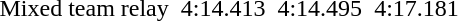<table>
<tr>
<td>Mixed team relay<br></td>
<td><em></em><br><br><br><br></td>
<td>4:14.413</td>
<td><em></em><br><br><br><br></td>
<td>4:14.495</td>
<td><em></em><br><br><br><br></td>
<td>4:17.181</td>
</tr>
</table>
